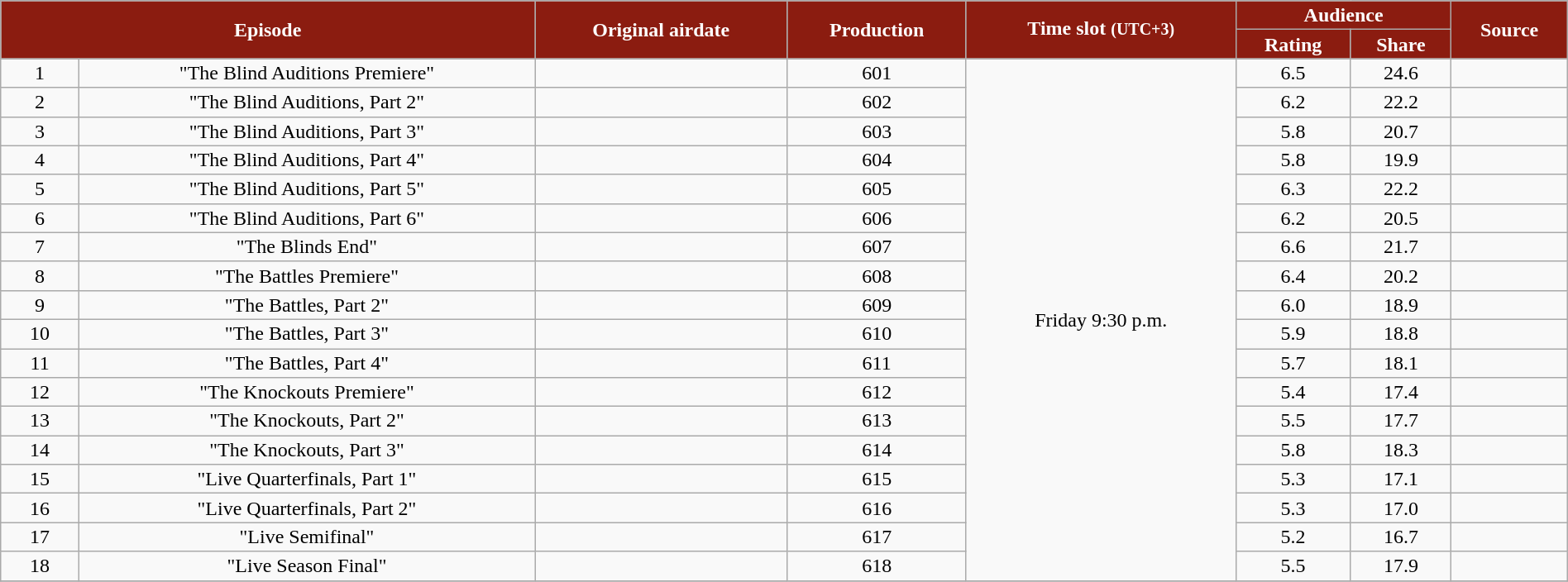<table class="wikitable" style="text-align:center; line-height:16px; width:100%;">
<tr>
<th style="background:#8b1c10; color:white;" colspan="2" rowspan="2">Episode</th>
<th style="background:#8b1c10; color:white;" rowspan="2">Original airdate</th>
<th style="background:#8b1c10; color:white;" rowspan="2">Production</th>
<th style="background:#8b1c10; color:white;" rowspan="2">Time slot <small>(UTC+3)</small></th>
<th style="background:#8b1c10; color:white;" colspan="2">Audience</th>
<th style="background:#8b1c10; color:white;" rowspan="2">Source</th>
</tr>
<tr>
<th style="background:#8b1c10; color:white;">Rating</th>
<th style="background:#8b1c10; color:white;">Share</th>
</tr>
<tr>
<td style="width:05%;">1</td>
<td>"The Blind Auditions Premiere"</td>
<td></td>
<td>601</td>
<td rowspan=18>Friday 9:30 p.m.</td>
<td>6.5</td>
<td>24.6</td>
<td></td>
</tr>
<tr>
<td style="width:05%;">2</td>
<td>"The Blind Auditions, Part 2"</td>
<td></td>
<td>602</td>
<td>6.2</td>
<td>22.2</td>
<td></td>
</tr>
<tr>
<td style="width:05%;">3</td>
<td>"The Blind Auditions, Part 3"</td>
<td></td>
<td>603</td>
<td>5.8</td>
<td>20.7</td>
<td></td>
</tr>
<tr>
<td style="width:05%;">4</td>
<td>"The Blind Auditions, Part 4"</td>
<td></td>
<td>604</td>
<td>5.8</td>
<td>19.9</td>
<td></td>
</tr>
<tr>
<td style="width:05%;">5</td>
<td>"The Blind Auditions, Part 5"</td>
<td></td>
<td>605</td>
<td>6.3</td>
<td>22.2</td>
<td></td>
</tr>
<tr>
<td style="width:05%;">6</td>
<td>"The Blind Auditions, Part 6"</td>
<td></td>
<td>606</td>
<td>6.2</td>
<td>20.5</td>
<td></td>
</tr>
<tr>
<td style="width:05%;">7</td>
<td>"The Blinds End"</td>
<td></td>
<td>607</td>
<td>6.6</td>
<td>21.7</td>
<td></td>
</tr>
<tr>
<td style="width:05%;">8</td>
<td>"The Battles Premiere"</td>
<td></td>
<td>608</td>
<td>6.4</td>
<td>20.2</td>
<td></td>
</tr>
<tr>
<td style="width:05%;">9</td>
<td>"The Battles, Part 2"</td>
<td></td>
<td>609</td>
<td>6.0</td>
<td>18.9</td>
<td></td>
</tr>
<tr>
<td style="width:05%;">10</td>
<td>"The Battles, Part 3"</td>
<td></td>
<td>610</td>
<td>5.9</td>
<td>18.8</td>
<td></td>
</tr>
<tr>
<td style="width:05%;">11</td>
<td>"The Battles, Part 4"</td>
<td></td>
<td>611</td>
<td>5.7</td>
<td>18.1</td>
<td></td>
</tr>
<tr>
<td style="width:05%;">12</td>
<td>"The Knockouts Premiere"</td>
<td></td>
<td>612</td>
<td>5.4</td>
<td>17.4</td>
<td></td>
</tr>
<tr>
<td style="width:05%;">13</td>
<td>"The Knockouts, Part 2"</td>
<td></td>
<td>613</td>
<td>5.5</td>
<td>17.7</td>
<td></td>
</tr>
<tr>
<td style="width:05%;">14</td>
<td>"The Knockouts, Part 3"</td>
<td></td>
<td>614</td>
<td>5.8</td>
<td>18.3</td>
<td></td>
</tr>
<tr>
<td style="width:05%;">15</td>
<td>"Live Quarterfinals, Part 1"</td>
<td></td>
<td>615</td>
<td>5.3</td>
<td>17.1</td>
<td></td>
</tr>
<tr>
<td style="width:05%;">16</td>
<td>"Live Quarterfinals, Part 2"</td>
<td></td>
<td>616</td>
<td>5.3</td>
<td>17.0</td>
<td></td>
</tr>
<tr>
<td style="width:05%;">17</td>
<td>"Live Semifinal"</td>
<td></td>
<td>617</td>
<td>5.2</td>
<td>16.7</td>
<td></td>
</tr>
<tr>
<td style="width:05%;">18</td>
<td>"Live Season Final"</td>
<td></td>
<td>618</td>
<td>5.5</td>
<td>17.9</td>
<td></td>
</tr>
<tr>
</tr>
</table>
